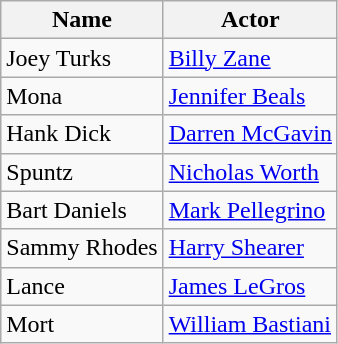<table class="wikitable">
<tr>
<th>Name</th>
<th>Actor</th>
</tr>
<tr>
<td>Joey Turks</td>
<td><a href='#'>Billy Zane</a></td>
</tr>
<tr>
<td>Mona</td>
<td><a href='#'>Jennifer Beals</a></td>
</tr>
<tr>
<td>Hank Dick</td>
<td><a href='#'>Darren McGavin</a></td>
</tr>
<tr>
<td>Spuntz</td>
<td><a href='#'>Nicholas Worth</a></td>
</tr>
<tr>
<td>Bart Daniels</td>
<td><a href='#'>Mark Pellegrino</a></td>
</tr>
<tr>
<td>Sammy Rhodes</td>
<td><a href='#'>Harry Shearer</a></td>
</tr>
<tr>
<td>Lance</td>
<td><a href='#'>James LeGros</a></td>
</tr>
<tr>
<td>Mort</td>
<td><a href='#'>William Bastiani</a></td>
</tr>
</table>
